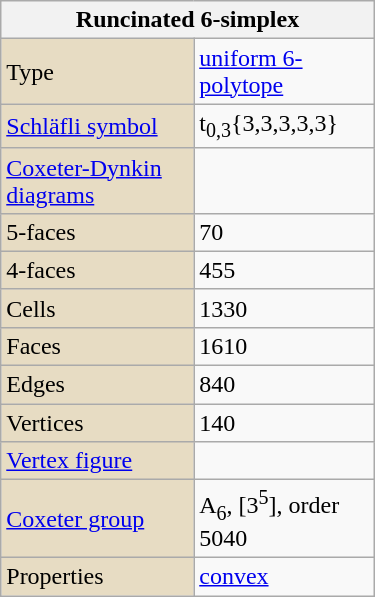<table class="wikitable" align="right" style="margin-left:10px" width="250">
<tr>
<th bgcolor=#e7dcc3 colspan=2>Runcinated 6-simplex</th>
</tr>
<tr>
<td bgcolor=#e7dcc3>Type</td>
<td><a href='#'>uniform 6-polytope</a></td>
</tr>
<tr>
<td bgcolor=#e7dcc3><a href='#'>Schläfli symbol</a></td>
<td>t<sub>0,3</sub>{3,3,3,3,3}</td>
</tr>
<tr>
<td bgcolor=#e7dcc3><a href='#'>Coxeter-Dynkin diagrams</a></td>
<td></td>
</tr>
<tr>
<td bgcolor=#e7dcc3>5-faces</td>
<td>70</td>
</tr>
<tr>
<td bgcolor=#e7dcc3>4-faces</td>
<td>455</td>
</tr>
<tr>
<td bgcolor=#e7dcc3>Cells</td>
<td>1330</td>
</tr>
<tr>
<td bgcolor=#e7dcc3>Faces</td>
<td>1610</td>
</tr>
<tr>
<td bgcolor=#e7dcc3>Edges</td>
<td>840</td>
</tr>
<tr>
<td bgcolor=#e7dcc3>Vertices</td>
<td>140</td>
</tr>
<tr>
<td bgcolor=#e7dcc3><a href='#'>Vertex figure</a></td>
<td></td>
</tr>
<tr>
<td bgcolor=#e7dcc3><a href='#'>Coxeter group</a></td>
<td>A<sub>6</sub>, [3<sup>5</sup>], order 5040</td>
</tr>
<tr>
<td bgcolor=#e7dcc3>Properties</td>
<td><a href='#'>convex</a></td>
</tr>
</table>
